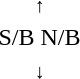<table style="text-align:center;">
<tr>
<td><small>  ↑ </small></td>
</tr>
<tr>
<td><span>S/B</span>   <span>N/B</span></td>
</tr>
<tr>
<td><small> ↓  </small></td>
</tr>
</table>
